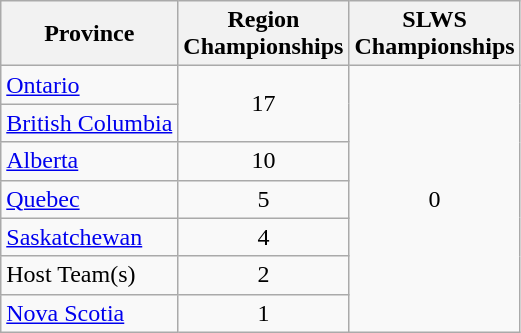<table class="wikitable">
<tr>
<th>Province</th>
<th>Region<br>Championships</th>
<th>SLWS<br>Championships</th>
</tr>
<tr>
<td> <a href='#'>Ontario</a></td>
<td align=center rowspan=2>17</td>
<td align=center rowspan=7>0</td>
</tr>
<tr>
<td> <a href='#'>British Columbia</a></td>
</tr>
<tr>
<td> <a href='#'>Alberta</a></td>
<td align=center>10</td>
</tr>
<tr>
<td> <a href='#'>Quebec</a></td>
<td align=center>5</td>
</tr>
<tr>
<td> <a href='#'>Saskatchewan</a></td>
<td align=center>4</td>
</tr>
<tr>
<td> Host Team(s)</td>
<td align=center>2</td>
</tr>
<tr>
<td> <a href='#'>Nova Scotia</a></td>
<td align=center>1</td>
</tr>
</table>
